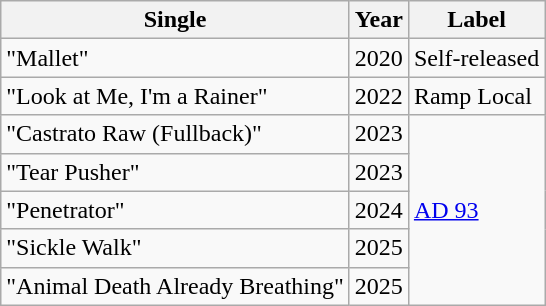<table class= "wikitable">
<tr>
<th>Single</th>
<th>Year</th>
<th>Label</th>
</tr>
<tr>
<td>"Mallet"</td>
<td>2020</td>
<td>Self-released</td>
</tr>
<tr>
<td>"Look at Me, I'm a Rainer"</td>
<td>2022</td>
<td>Ramp Local</td>
</tr>
<tr>
<td>"Castrato Raw (Fullback)"</td>
<td>2023</td>
<td rowspan="5"><a href='#'>AD 93</a></td>
</tr>
<tr>
<td>"Tear Pusher"</td>
<td>2023</td>
</tr>
<tr>
<td>"Penetrator"</td>
<td>2024</td>
</tr>
<tr>
<td>"Sickle Walk"</td>
<td>2025</td>
</tr>
<tr>
<td>"Animal Death Already Breathing"</td>
<td>2025</td>
</tr>
</table>
